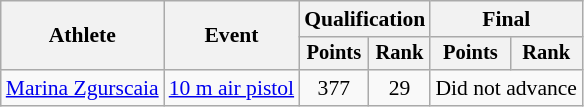<table class="wikitable" style="font-size:90%">
<tr>
<th rowspan="2">Athlete</th>
<th rowspan="2">Event</th>
<th colspan=2>Qualification</th>
<th colspan=2>Final</th>
</tr>
<tr style="font-size:95%">
<th>Points</th>
<th>Rank</th>
<th>Points</th>
<th>Rank</th>
</tr>
<tr align=center>
<td align=left><a href='#'>Marina Zgurscaia</a></td>
<td align=left><a href='#'>10 m air pistol</a></td>
<td>377</td>
<td>29</td>
<td colspan=2>Did not advance</td>
</tr>
</table>
